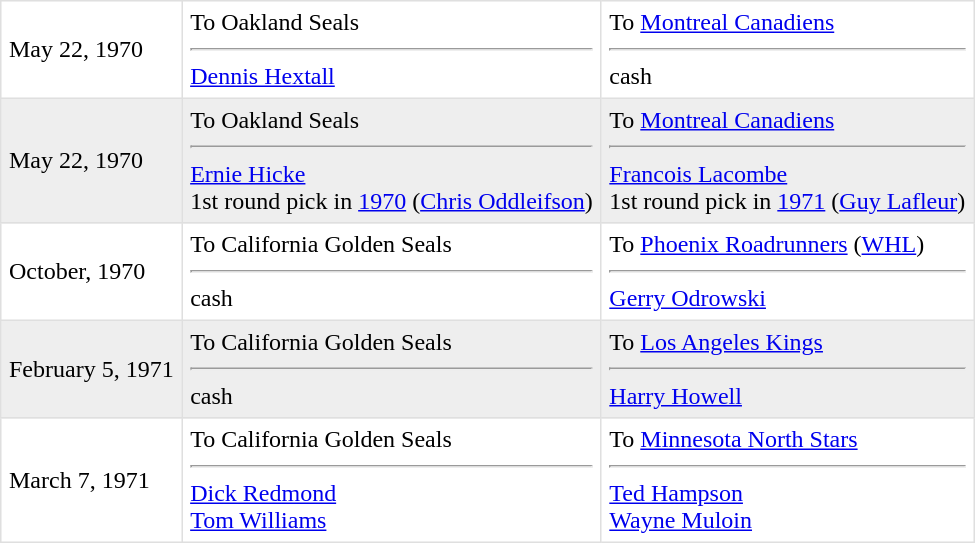<table border=1 style="border-collapse:collapse" bordercolor="#DFDFDF"  cellpadding="5">
<tr>
<td>May 22, 1970</td>
<td valign="top">To Oakland Seals <hr><a href='#'>Dennis Hextall</a></td>
<td valign="top">To <a href='#'>Montreal Canadiens</a> <hr>cash</td>
</tr>
<tr bgcolor="#eeeeee">
<td>May 22, 1970</td>
<td valign="top">To Oakland Seals <hr><a href='#'>Ernie Hicke</a><br>1st round pick in <a href='#'>1970</a> (<a href='#'>Chris Oddleifson</a>)</td>
<td valign="top">To <a href='#'>Montreal Canadiens</a> <hr><a href='#'>Francois Lacombe</a><br>1st round pick in <a href='#'>1971</a> (<a href='#'>Guy Lafleur</a>)</td>
</tr>
<tr>
<td>October, 1970</td>
<td valign="top">To California Golden Seals <hr>cash</td>
<td valign="top">To <a href='#'>Phoenix Roadrunners</a> (<a href='#'>WHL</a>) <hr><a href='#'>Gerry Odrowski</a></td>
</tr>
<tr bgcolor="#eeeeee">
<td>February 5, 1971</td>
<td valign="top">To California Golden Seals <hr>cash</td>
<td valign="top">To <a href='#'>Los Angeles Kings</a> <hr><a href='#'>Harry Howell</a></td>
</tr>
<tr>
<td>March 7, 1971</td>
<td valign="top">To California Golden Seals <hr><a href='#'>Dick Redmond</a><br><a href='#'>Tom Williams</a></td>
<td valign="top">To <a href='#'>Minnesota North Stars</a> <hr><a href='#'>Ted Hampson</a><br><a href='#'>Wayne Muloin</a></td>
</tr>
</table>
